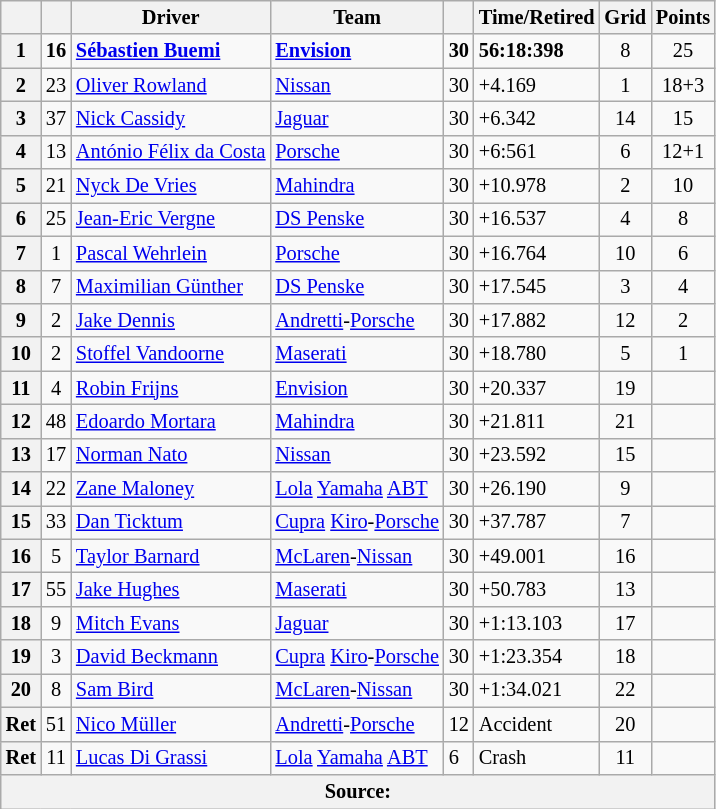<table class="wikitable sortable" style="font-size: 85%">
<tr>
<th scope="col"></th>
<th scope="col"></th>
<th scope="col">Driver</th>
<th scope="col">Team</th>
<th></th>
<th>Time/Retired</th>
<th>Grid</th>
<th>Points</th>
</tr>
<tr>
<th scope="row">1</th>
<td align="center"><strong>16</strong></td>
<td data-sort-value=""> <strong><a href='#'>Sébastien Buemi</a></strong></td>
<td><strong><a href='#'>Envision</a></strong></td>
<td><strong>30</strong></td>
<td><strong>56:18:398</td>
<td align="center"></strong>8<strong></td>
<td align="center"></strong>25<strong></td>
</tr>
<tr>
<th scope="row">2</th>
<td align="center"></strong>23<strong></td>
<td data-sort-value=""></strong> <a href='#'>Oliver Rowland</a><strong></td>
<td></strong><a href='#'>Nissan</a><strong></td>
<td></strong>30<strong></td>
<td></strong>+4.169<strong></td>
<td align="center"></strong>1<strong></td>
<td align="center"></strong>18+3<strong></td>
</tr>
<tr>
<th scope="row">3</th>
<td align="center"></strong>37<strong></td>
<td data-sort-value=""></strong> <a href='#'>Nick Cassidy</a><strong></td>
<td></strong><a href='#'>Jaguar</a><strong></td>
<td></strong>30<strong></td>
<td></strong>+6.342<strong></td>
<td align="center"></strong>14<strong></td>
<td align="center"></strong>15<strong></td>
</tr>
<tr>
<th scope="row">4</th>
<td align="center"></strong>13<strong></td>
<td data-sort-value=""> </strong><a href='#'>António Félix da Costa</a><strong></td>
<td></strong><a href='#'>Porsche</a><strong></td>
<td></strong>30<strong></td>
<td></strong>+6:561<strong></td>
<td align="center"></strong>6<strong></td>
<td align="center"></strong>12+1<strong></td>
</tr>
<tr>
<th scope="row">5</th>
<td align="center"></strong>21<strong></td>
<td data-sort-value=""></strong> <a href='#'>Nyck De Vries</a><strong></td>
<td></strong><a href='#'>Mahindra</a><strong></td>
<td></strong>30<strong></td>
<td></strong>+10.978<strong></td>
<td align="center"></strong>2<strong></td>
<td align="center"></strong>10<strong></td>
</tr>
<tr>
<th scope="row">6</th>
<td align="center"></strong>25<strong></td>
<td data-sort-value=""></strong> <a href='#'>Jean-Eric Vergne</a><strong></td>
<td></strong><a href='#'>DS Penske</a><strong></td>
<td></strong>30<strong></td>
<td></strong>+16.537<strong></td>
<td align="center"></strong>4<strong></td>
<td align="center"></strong>8<strong></td>
</tr>
<tr>
<th scope="row">7</th>
<td align="center"></strong>1<strong></td>
<td data-sort-value=""></strong> <a href='#'>Pascal Wehrlein</a><strong></td>
<td></strong><a href='#'>Porsche</a><strong></td>
<td></strong>30<strong></td>
<td></strong>+16.764<strong></td>
<td align="center"></strong>10<strong></td>
<td align="center"></strong>6<strong></td>
</tr>
<tr>
<th scope="row">8</th>
<td align="center"></strong>7<strong></td>
<td data-sort-value=""></strong> <a href='#'>Maximilian Günther</a><strong></td>
<td></strong><a href='#'>DS Penske</a><strong></td>
<td></strong>30<strong></td>
<td></strong>+17.545<strong></td>
<td align="center"></strong>3<strong></td>
<td align="center"></strong>4<strong></td>
</tr>
<tr>
<th scope="row">9</th>
<td align="center"></strong>2<strong></td>
<td data-sort-value=""></strong> <a href='#'>Jake Dennis</a><strong></td>
<td></strong><a href='#'>Andretti</a>-<a href='#'>Porsche</a><strong></td>
<td></strong>30<strong></td>
<td></strong>+17.882<strong></td>
<td align="center"></strong>12<strong></td>
<td align="center"></strong>2<strong></td>
</tr>
<tr>
<th scope="row">10</th>
<td align="center"></strong>2<strong></td>
<td data-sort-value=""></strong> <a href='#'>Stoffel Vandoorne</a><strong></td>
<td></strong><a href='#'>Maserati</a><strong></td>
<td></strong>30<strong></td>
<td></strong>+18.780<strong></td>
<td align="center"></strong>5<strong></td>
<td align="center"></strong>1<strong></td>
</tr>
<tr>
<th scope="row">11</th>
<td align="center">4</td>
<td data-sort-value=""> <a href='#'>Robin Frijns</a></td>
<td><a href='#'>Envision</a></td>
<td>30</td>
<td>+20.337</td>
<td align="center">19</td>
<td align="center"></td>
</tr>
<tr>
<th scope="row">12</th>
<td align="center">48</td>
<td data-sort-value=""> <a href='#'>Edoardo Mortara</a></td>
<td><a href='#'>Mahindra</a></td>
<td>30</td>
<td>+21.811</td>
<td align="center">21</td>
<td align="center"></td>
</tr>
<tr>
<th scope="row">13</th>
<td align="center">17</td>
<td data-sort-value=""> <a href='#'>Norman Nato</a></td>
<td><a href='#'>Nissan</a></td>
<td>30</td>
<td>+23.592</td>
<td align="center">15</td>
<td align="center"></td>
</tr>
<tr>
<th scope="row">14</th>
<td align="center">22</td>
<td data-sort-value=""> <a href='#'>Zane Maloney</a></td>
<td><a href='#'>Lola</a> <a href='#'>Yamaha</a> <a href='#'>ABT</a></td>
<td>30</td>
<td>+26.190</td>
<td align="center">9</td>
<td align="center"></td>
</tr>
<tr>
<th scope="row">15</th>
<td align="center">33</td>
<td data-sort-value=""> <a href='#'>Dan Ticktum</a></td>
<td><a href='#'>Cupra</a> <a href='#'>Kiro</a>-<a href='#'>Porsche</a></td>
<td>30</td>
<td>+37.787</td>
<td align="center">7</td>
<td align="center"></td>
</tr>
<tr>
<th scope="row">16</th>
<td align="center">5</td>
<td data-sort-value=""> <a href='#'>Taylor Barnard</a></td>
<td><a href='#'>McLaren</a>-<a href='#'>Nissan</a></td>
<td>30</td>
<td>+49.001</td>
<td align="center">16</td>
<td align="center"></td>
</tr>
<tr>
<th scope="row">17</th>
<td align="center">55</td>
<td data-sort-value=""> <a href='#'>Jake Hughes</a></td>
<td><a href='#'>Maserati</a></td>
<td>30</td>
<td>+50.783</td>
<td align="center">13</td>
<td></td>
</tr>
<tr>
<th scope="row">18</th>
<td align="center">9</td>
<td data-sort-value=""> <a href='#'>Mitch Evans</a></td>
<td><a href='#'>Jaguar</a></td>
<td>30</td>
<td>+1:13.103</td>
<td align="center">17</td>
<td align="center"></td>
</tr>
<tr>
<th scope="row">19</th>
<td align="center">3</td>
<td data-sort-value=""> <a href='#'>David Beckmann</a></td>
<td><a href='#'>Cupra</a> <a href='#'>Kiro</a>-<a href='#'>Porsche</a></td>
<td>30</td>
<td>+1:23.354</td>
<td align="center">18</td>
<td></td>
</tr>
<tr>
<th scope="row">20</th>
<td align="center">8</td>
<td data-sort-value=""> <a href='#'>Sam Bird</a></td>
<td><a href='#'>McLaren</a>-<a href='#'>Nissan</a></td>
<td>30</td>
<td>+1:34.021</td>
<td align="center">22</td>
<td align="center"></td>
</tr>
<tr>
<th scope="row">Ret</th>
<td align="center">51</td>
<td data-sort-value=""> <a href='#'>Nico Müller</a></td>
<td><a href='#'>Andretti</a>-<a href='#'>Porsche</a></td>
<td>12</td>
<td>Accident</td>
<td align="center">20</td>
<td align="center"></td>
</tr>
<tr>
<th scope="row">Ret</th>
<td align="center">11</td>
<td data-sort-value=""> <a href='#'>Lucas Di Grassi</a></td>
<td><a href='#'>Lola</a> <a href='#'>Yamaha</a> <a href='#'>ABT</a></td>
<td>6</td>
<td>Crash</td>
<td align="center">11</td>
<td align="center"></td>
</tr>
<tr>
<th colspan="8">Source: </th>
</tr>
</table>
